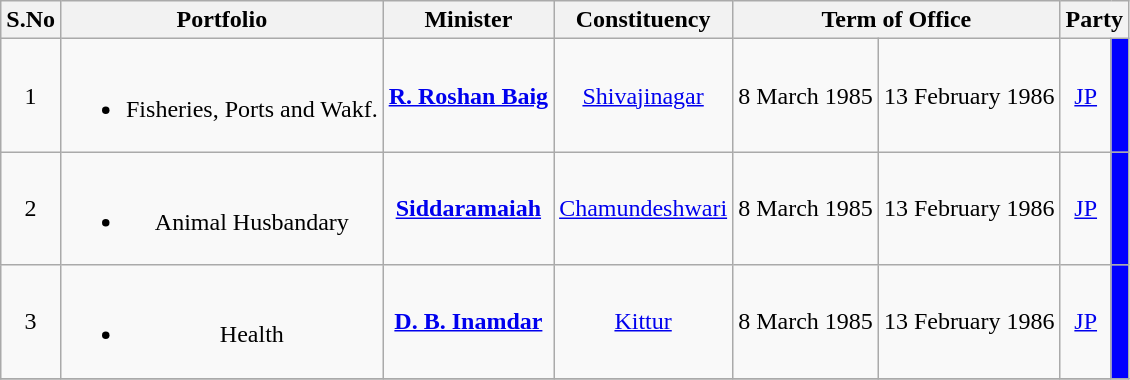<table class="wikitable sortable" style="text-align:center;">
<tr>
<th>S.No</th>
<th>Portfolio</th>
<th>Minister</th>
<th>Constituency</th>
<th colspan="2">Term of Office</th>
<th colspan="2" scope="col">Party</th>
</tr>
<tr>
<td>1</td>
<td><br><ul><li>Fisheries, Ports and Wakf.</li></ul></td>
<td><strong><a href='#'>R. Roshan Baig</a></strong></td>
<td><a href='#'>Shivajinagar</a></td>
<td>8 March 1985</td>
<td>13 February 1986</td>
<td><a href='#'>JP</a></td>
<td width="4px" bgcolor="#0000FF"></td>
</tr>
<tr style="text-align:center">
<td>2</td>
<td><br><ul><li>Animal Husbandary</li></ul></td>
<td><strong><a href='#'>Siddaramaiah</a></strong></td>
<td><a href='#'>Chamundeshwari</a></td>
<td>8 March 1985</td>
<td>13 February 1986</td>
<td><a href='#'>JP</a></td>
<td width="4px" bgcolor="#0000FF"></td>
</tr>
<tr>
<td>3</td>
<td><br><ul><li>Health</li></ul></td>
<td><strong><a href='#'>D. B. Inamdar</a></strong></td>
<td><a href='#'>Kittur</a></td>
<td>8 March 1985</td>
<td>13 February 1986</td>
<td><a href='#'>JP</a></td>
<td width="4px" bgcolor="#0000FF"></td>
</tr>
<tr>
</tr>
</table>
